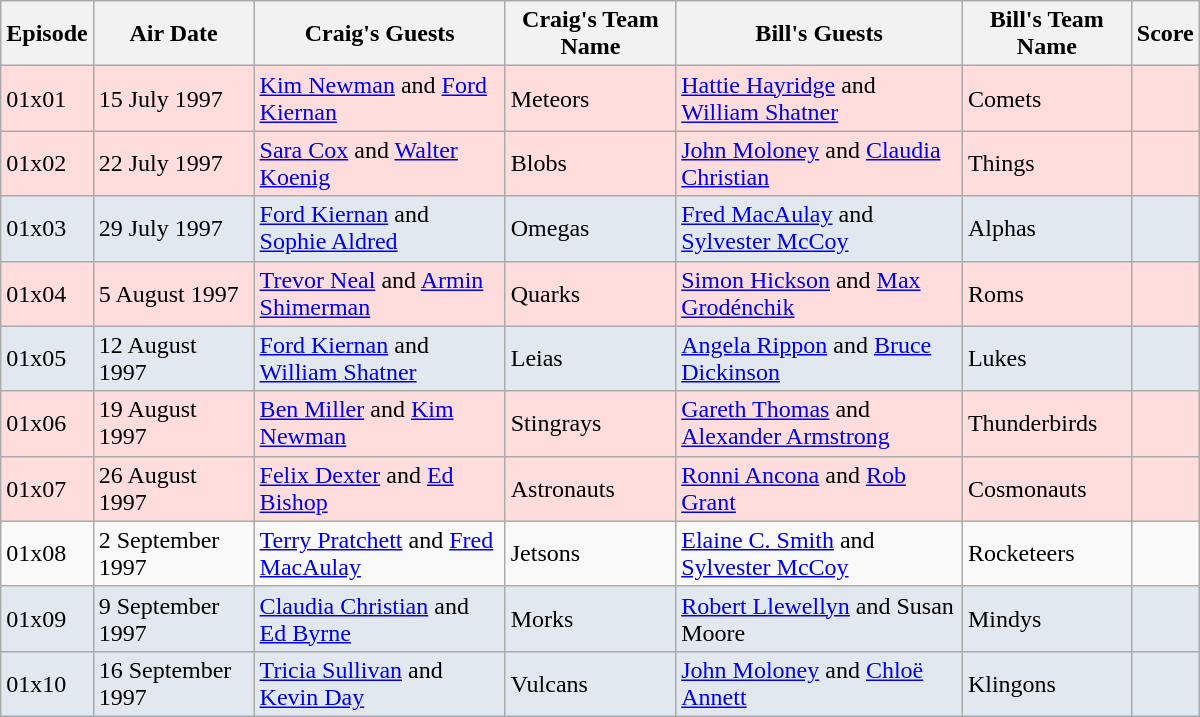<table class="wikitable" width="800px">
<tr>
<th>Episode</th>
<th>Air Date</th>
<th>Craig's Guests</th>
<th>Craig's Team Name</th>
<th>Bill's Guests</th>
<th>Bill's Team Name</th>
<th>Score</th>
</tr>
<tr bgcolor="ffdddd">
<td>01x01</td>
<td>15 July 1997</td>
<td><a href='#'>Kim Newman</a> and <a href='#'>Ford Kiernan</a></td>
<td>Meteors</td>
<td><a href='#'>Hattie Hayridge</a> and <a href='#'>William Shatner</a></td>
<td>Comets</td>
<td></td>
</tr>
<tr bgcolor="ffdddd">
<td>01x02</td>
<td>22 July 1997</td>
<td><a href='#'>Sara Cox</a> and <a href='#'>Walter Koenig</a></td>
<td>Blobs</td>
<td><a href='#'>John Moloney</a> and <a href='#'>Claudia Christian</a></td>
<td>Things</td>
<td></td>
</tr>
<tr bgcolor="E1E8EF">
<td>01x03</td>
<td>29 July 1997</td>
<td><a href='#'>Ford Kiernan</a> and <a href='#'>Sophie Aldred</a></td>
<td>Omegas</td>
<td><a href='#'>Fred MacAulay</a> and <a href='#'>Sylvester McCoy</a></td>
<td>Alphas</td>
<td></td>
</tr>
<tr bgcolor="ffdddd">
<td>01x04</td>
<td>5 August 1997</td>
<td><a href='#'>Trevor Neal</a> and <a href='#'>Armin Shimerman</a></td>
<td>Quarks</td>
<td><a href='#'>Simon Hickson</a> and <a href='#'>Max Grodénchik</a></td>
<td>Roms</td>
<td></td>
</tr>
<tr bgcolor="E1E8EF">
<td>01x05</td>
<td>12 August 1997</td>
<td><a href='#'>Ford Kiernan</a> and <a href='#'>William Shatner</a></td>
<td>Leias</td>
<td><a href='#'>Angela Rippon</a> and <a href='#'>Bruce Dickinson</a></td>
<td>Lukes</td>
<td></td>
</tr>
<tr bgcolor="ffdddd">
<td>01x06</td>
<td>19 August 1997</td>
<td><a href='#'>Ben Miller</a> and <a href='#'>Kim Newman</a></td>
<td>Stingrays</td>
<td><a href='#'>Gareth Thomas</a> and <a href='#'>Alexander Armstrong</a></td>
<td>Thunderbirds</td>
<td></td>
</tr>
<tr bgcolor="ffdddd">
<td>01x07</td>
<td>26 August 1997</td>
<td><a href='#'>Felix Dexter</a> and <a href='#'>Ed Bishop</a></td>
<td>Astronauts</td>
<td><a href='#'>Ronni Ancona</a> and <a href='#'>Rob Grant</a></td>
<td>Cosmonauts</td>
<td></td>
</tr>
<tr>
<td>01x08</td>
<td>2 September 1997</td>
<td><a href='#'>Terry Pratchett</a> and <a href='#'>Fred MacAulay</a></td>
<td>Jetsons</td>
<td><a href='#'>Elaine C. Smith</a> and <a href='#'>Sylvester McCoy</a></td>
<td>Rocketeers</td>
<td></td>
</tr>
<tr bgcolor="E1E8EF">
<td>01x09</td>
<td>9 September 1997</td>
<td><a href='#'>Claudia Christian</a> and <a href='#'>Ed Byrne</a></td>
<td>Morks</td>
<td><a href='#'>Robert Llewellyn</a> and Susan Moore</td>
<td>Mindys</td>
<td></td>
</tr>
<tr bgcolor="E1E8EF">
<td>01x10</td>
<td>16 September 1997</td>
<td><a href='#'>Tricia Sullivan</a> and <a href='#'>Kevin Day</a></td>
<td>Vulcans</td>
<td><a href='#'>John Moloney</a> and <a href='#'>Chloë Annett</a></td>
<td>Klingons</td>
<td></td>
</tr>
</table>
